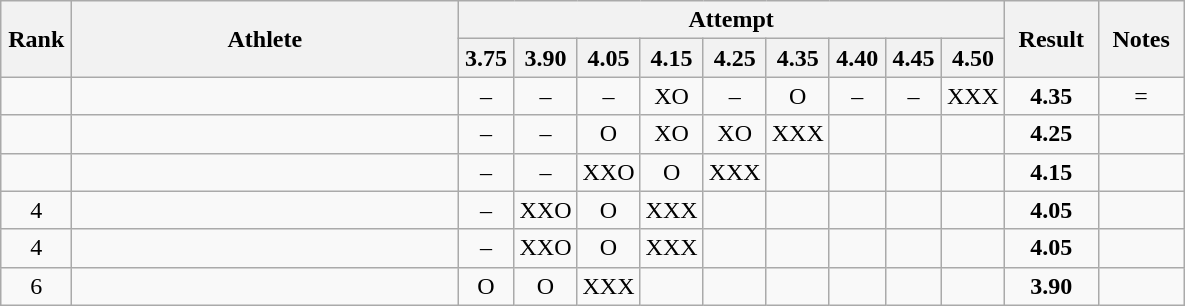<table class="wikitable" style="text-align:center">
<tr>
<th rowspan=2 width=40>Rank</th>
<th rowspan=2 width=250>Athlete</th>
<th colspan=9>Attempt</th>
<th rowspan=2 width=55>Result</th>
<th rowspan=2 width=50>Notes</th>
</tr>
<tr>
<th width=30>3.75</th>
<th width=30>3.90</th>
<th width=30>4.05</th>
<th width=30>4.15</th>
<th width=30>4.25</th>
<th width=30>4.35</th>
<th width=30>4.40</th>
<th width=30>4.45</th>
<th width=30>4.50</th>
</tr>
<tr>
<td></td>
<td align=left></td>
<td>–</td>
<td>–</td>
<td>–</td>
<td>XO</td>
<td>–</td>
<td>O</td>
<td>–</td>
<td>–</td>
<td>XXX</td>
<td><strong>4.35</strong></td>
<td>=</td>
</tr>
<tr>
<td></td>
<td align=left></td>
<td>–</td>
<td>–</td>
<td>O</td>
<td>XO</td>
<td>XO</td>
<td>XXX</td>
<td></td>
<td></td>
<td></td>
<td><strong>4.25</strong></td>
<td></td>
</tr>
<tr>
<td></td>
<td align=left></td>
<td>–</td>
<td>–</td>
<td>XXO</td>
<td>O</td>
<td>XXX</td>
<td></td>
<td></td>
<td></td>
<td></td>
<td><strong>4.15</strong></td>
<td></td>
</tr>
<tr>
<td>4</td>
<td align=left></td>
<td>–</td>
<td>XXO</td>
<td>O</td>
<td>XXX</td>
<td></td>
<td></td>
<td></td>
<td></td>
<td></td>
<td><strong>4.05</strong></td>
<td></td>
</tr>
<tr>
<td>4</td>
<td align=left></td>
<td>–</td>
<td>XXO</td>
<td>O</td>
<td>XXX</td>
<td></td>
<td></td>
<td></td>
<td></td>
<td></td>
<td><strong>4.05</strong></td>
<td></td>
</tr>
<tr>
<td>6</td>
<td align=left></td>
<td>O</td>
<td>O</td>
<td>XXX</td>
<td></td>
<td></td>
<td></td>
<td></td>
<td></td>
<td></td>
<td><strong>3.90</strong></td>
<td></td>
</tr>
</table>
